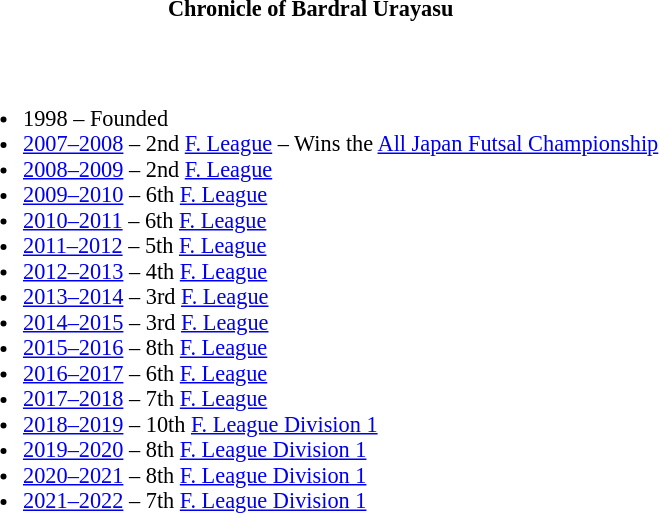<table class="toccolours" style="font-size:93%";>
<tr>
<th colspan="2" align=center>Chronicle of Bardral Urayasu</th>
</tr>
<tr>
<td><div><br><table>
<tr>
<td valign="top" width="33%"><br><ul><li>1998 – Founded</li><li><a href='#'>2007–2008</a> – 2nd <a href='#'>F. League</a> – Wins the <a href='#'>All Japan Futsal Championship</a></li><li><a href='#'>2008–2009</a> – 2nd <a href='#'>F. League</a></li><li><a href='#'>2009–2010</a> – 6th <a href='#'>F. League</a></li><li><a href='#'>2010–2011</a> – 6th <a href='#'>F. League</a></li><li><a href='#'>2011–2012</a> – 5th <a href='#'>F. League</a></li><li><a href='#'>2012–2013</a> – 4th <a href='#'>F. League</a></li><li><a href='#'>2013–2014</a> – 3rd <a href='#'>F. League</a></li><li><a href='#'>2014–2015</a> – 3rd <a href='#'>F. League</a></li><li><a href='#'>2015–2016</a> – 8th <a href='#'>F. League</a></li><li><a href='#'>2016–2017</a> – 6th <a href='#'>F. League</a></li><li><a href='#'>2017–2018</a> – 7th <a href='#'>F. League</a></li><li><a href='#'>2018–2019</a> – 10th <a href='#'>F. League Division 1</a></li><li><a href='#'>2019–2020</a> – 8th <a href='#'>F. League Division 1</a></li><li><a href='#'>2020–2021</a> – 8th <a href='#'>F. League Division 1</a></li><li><a href='#'>2021–2022</a> – 7th <a href='#'>F. League Division 1</a></li></ul></td>
</tr>
</table>
</div></td>
</tr>
</table>
